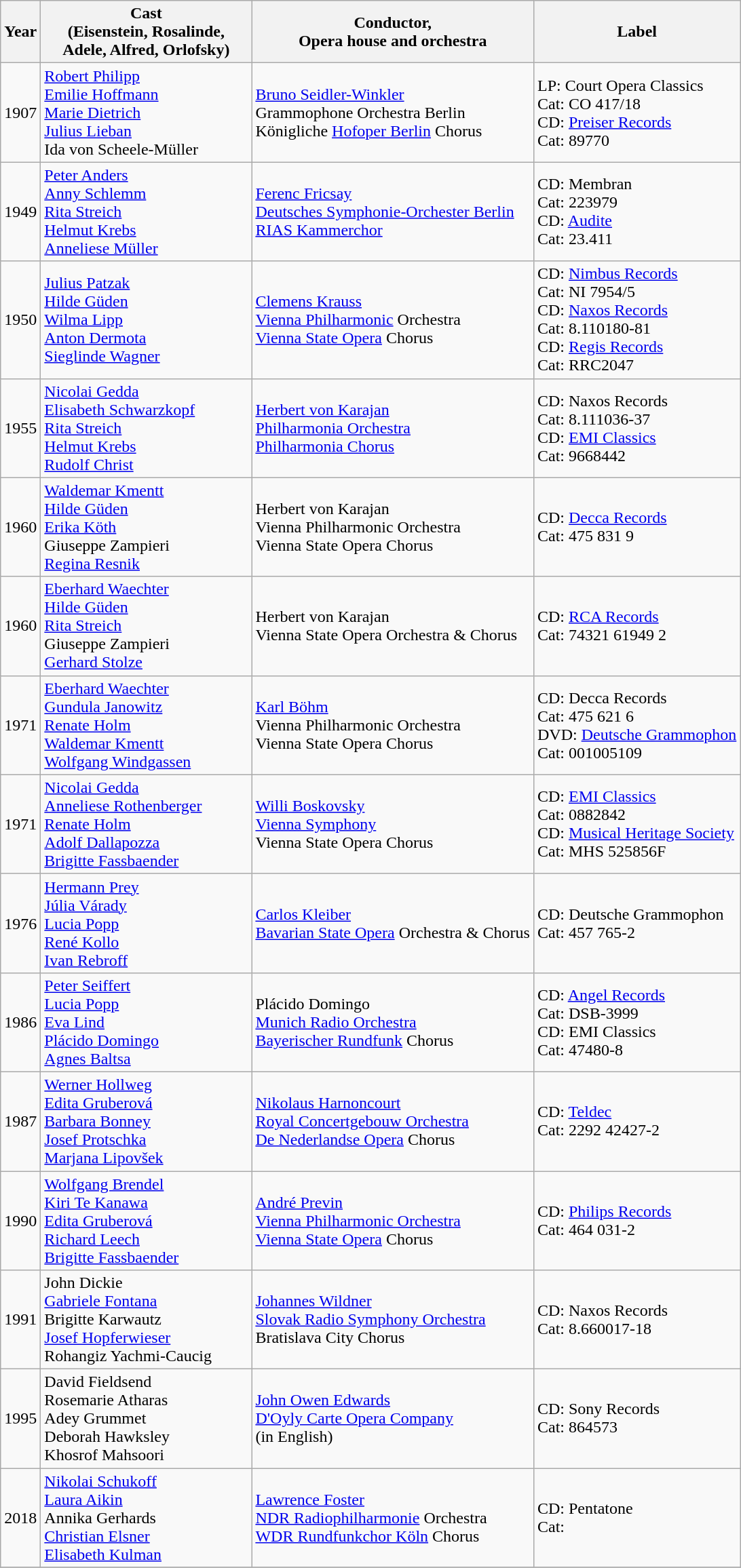<table class="wikitable">
<tr>
<th>Year</th>
<th width="200">Cast<br>(Eisenstein, Rosalinde,<br>Adele, Alfred, Orlofsky)</th>
<th>Conductor,<br>Opera house and orchestra</th>
<th>Label</th>
</tr>
<tr>
<td>1907</td>
<td><a href='#'>Robert Philipp</a><br><a href='#'>Emilie Hoffmann</a><br><a href='#'>Marie Dietrich</a><br><a href='#'>Julius Lieban</a><br>Ida von Scheele-Müller</td>
<td><a href='#'>Bruno Seidler-Winkler</a><br>Grammophone Orchestra Berlin<br>Königliche <a href='#'>Hofoper Berlin</a> Chorus</td>
<td>LP: Court Opera Classics<br>Cat: CO 417/18<br>CD: <a href='#'>Preiser Records</a><br>Cat: 89770</td>
</tr>
<tr>
<td>1949</td>
<td><a href='#'>Peter Anders</a><br><a href='#'>Anny Schlemm</a><br><a href='#'>Rita Streich</a><br><a href='#'>Helmut Krebs</a><br><a href='#'>Anneliese Müller</a></td>
<td><a href='#'>Ferenc Fricsay</a><br><a href='#'>Deutsches Symphonie-Orchester Berlin</a><br><a href='#'>RIAS Kammerchor</a></td>
<td>CD: Membran<br>Cat: 223979<br>CD: <a href='#'>Audite</a><br>Cat: 23.411</td>
</tr>
<tr>
<td>1950</td>
<td><a href='#'>Julius Patzak</a><br><a href='#'>Hilde Güden</a><br><a href='#'>Wilma Lipp</a><br><a href='#'>Anton Dermota</a><br><a href='#'>Sieglinde Wagner</a></td>
<td><a href='#'>Clemens Krauss</a><br><a href='#'>Vienna Philharmonic</a> Orchestra<br><a href='#'>Vienna State Opera</a> Chorus</td>
<td>CD: <a href='#'>Nimbus Records</a><br>Cat: NI 7954/5<br>CD: <a href='#'>Naxos Records</a><br>Cat: 8.110180-81<br>CD: <a href='#'>Regis Records</a><br>Cat: RRC2047</td>
</tr>
<tr>
<td>1955</td>
<td><a href='#'>Nicolai Gedda</a><br><a href='#'>Elisabeth Schwarzkopf</a><br><a href='#'>Rita Streich</a><br><a href='#'>Helmut Krebs</a><br><a href='#'>Rudolf Christ</a></td>
<td><a href='#'>Herbert von Karajan</a><br><a href='#'>Philharmonia Orchestra</a><br><a href='#'>Philharmonia Chorus</a></td>
<td>CD: Naxos Records<br>Cat: 8.111036-37<br>CD: <a href='#'>EMI Classics</a><br>Cat: 9668442</td>
</tr>
<tr>
<td>1960</td>
<td><a href='#'>Waldemar Kmentt</a><br><a href='#'>Hilde Güden</a><br><a href='#'>Erika Köth</a><br>Giuseppe Zampieri<br><a href='#'>Regina Resnik</a></td>
<td>Herbert von Karajan<br>Vienna Philharmonic Orchestra<br>Vienna State Opera Chorus</td>
<td>CD: <a href='#'>Decca Records</a><br>Cat: 475 831 9</td>
</tr>
<tr>
<td>1960</td>
<td><a href='#'>Eberhard Waechter</a><br><a href='#'>Hilde Güden</a><br><a href='#'>Rita Streich</a><br>Giuseppe Zampieri<br><a href='#'>Gerhard Stolze</a></td>
<td>Herbert von Karajan<br>Vienna State Opera Orchestra & Chorus</td>
<td>CD: <a href='#'>RCA Records</a><br>Cat: 74321 61949 2</td>
</tr>
<tr>
<td>1971</td>
<td><a href='#'>Eberhard Waechter</a><br><a href='#'>Gundula Janowitz</a><br><a href='#'>Renate Holm</a><br><a href='#'>Waldemar Kmentt</a><br><a href='#'>Wolfgang Windgassen</a></td>
<td><a href='#'>Karl Böhm</a><br>Vienna Philharmonic Orchestra<br>Vienna State Opera Chorus</td>
<td>CD: Decca Records<br>Cat: 475 621 6<br>DVD: <a href='#'>Deutsche Grammophon</a><br>Cat: 001005109</td>
</tr>
<tr>
<td>1971</td>
<td><a href='#'>Nicolai Gedda</a><br><a href='#'>Anneliese Rothenberger</a><br><a href='#'>Renate Holm</a><br><a href='#'>Adolf Dallapozza</a><br><a href='#'>Brigitte Fassbaender</a></td>
<td><a href='#'>Willi Boskovsky</a><br><a href='#'>Vienna Symphony</a><br>Vienna State Opera Chorus</td>
<td>CD: <a href='#'>EMI Classics</a><br>Cat: 0882842<br>CD: <a href='#'>Musical Heritage Society</a><br>Cat: MHS 525856F</td>
</tr>
<tr>
<td>1976</td>
<td><a href='#'>Hermann Prey</a><br><a href='#'>Júlia Várady</a><br><a href='#'>Lucia Popp</a><br><a href='#'>René Kollo</a><br><a href='#'>Ivan Rebroff</a></td>
<td><a href='#'>Carlos Kleiber</a><br><a href='#'>Bavarian State Opera</a> Orchestra & Chorus</td>
<td>CD: Deutsche Grammophon<br>Cat: 457 765-2</td>
</tr>
<tr>
<td>1986</td>
<td><a href='#'>Peter Seiffert</a><br><a href='#'>Lucia Popp</a><br><a href='#'>Eva Lind</a><br><a href='#'>Plácido Domingo</a><br><a href='#'>Agnes Baltsa</a></td>
<td>Plácido Domingo<br><a href='#'>Munich Radio Orchestra</a><br><a href='#'>Bayerischer Rundfunk</a> Chorus</td>
<td>CD: <a href='#'>Angel Records</a><br>Cat: DSB-3999<br>CD: EMI Classics<br>Cat: 47480-8</td>
</tr>
<tr>
<td>1987</td>
<td><a href='#'>Werner Hollweg</a><br><a href='#'>Edita Gruberová</a><br><a href='#'>Barbara Bonney</a><br><a href='#'>Josef Protschka</a><br><a href='#'>Marjana Lipovšek</a></td>
<td><a href='#'>Nikolaus Harnoncourt</a><br><a href='#'>Royal Concertgebouw Orchestra</a><br><a href='#'>De Nederlandse Opera</a> Chorus</td>
<td>CD: <a href='#'>Teldec</a><br>Cat: 2292 42427-2</td>
</tr>
<tr>
<td>1990</td>
<td><a href='#'>Wolfgang Brendel</a><br><a href='#'>Kiri Te Kanawa</a><br><a href='#'>Edita Gruberová</a><br><a href='#'>Richard Leech</a><br><a href='#'>Brigitte Fassbaender</a></td>
<td><a href='#'>André Previn</a><br><a href='#'>Vienna Philharmonic Orchestra</a><br><a href='#'>Vienna State Opera</a> Chorus</td>
<td>CD: <a href='#'>Philips Records</a><br>Cat: 464 031-2</td>
</tr>
<tr>
<td>1991</td>
<td>John Dickie<br><a href='#'>Gabriele Fontana</a><br>Brigitte Karwautz<br><a href='#'>Josef Hopferwieser</a><br>Rohangiz Yachmi-Caucig</td>
<td><a href='#'>Johannes Wildner</a><br><a href='#'>Slovak Radio Symphony Orchestra</a><br>Bratislava City Chorus</td>
<td>CD: Naxos Records<br>Cat: 8.660017-18</td>
</tr>
<tr>
<td>1995</td>
<td>David Fieldsend<br>Rosemarie Atharas<br>Adey Grummet<br>Deborah Hawksley<br>Khosrof Mahsoori</td>
<td><a href='#'>John Owen Edwards</a><br><a href='#'>D'Oyly Carte Opera Company</a><br>(in English)</td>
<td>CD: Sony Records<br>Cat: 864573</td>
</tr>
<tr>
<td>2018</td>
<td><a href='#'>Nikolai Schukoff</a><br><a href='#'>Laura Aikin</a><br>Annika Gerhards<br><a href='#'>Christian Elsner</a><br><a href='#'>Elisabeth Kulman</a></td>
<td><a href='#'>Lawrence Foster</a><br><a href='#'>NDR Radiophilharmonie</a> Orchestra<br><a href='#'>WDR Rundfunkchor Köln</a> Chorus</td>
<td>CD: Pentatone<br>Cat: </td>
</tr>
<tr>
</tr>
</table>
